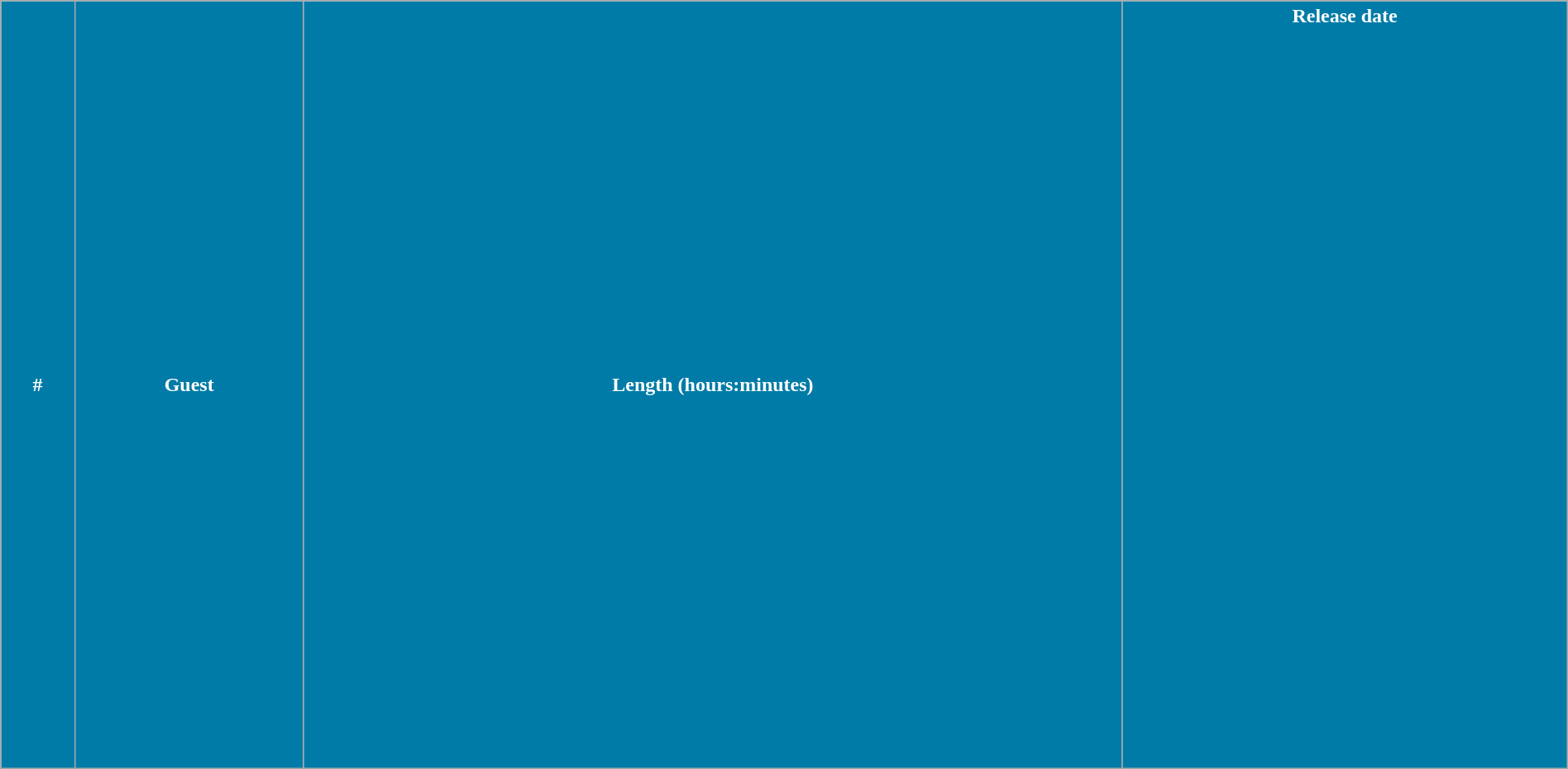<table class="wikitable plainrowheaders" style="width:100%;">
<tr style="color:white">
<th style="background-color: #007BA7;">#</th>
<th style="background-color: #007BA7;">Guest</th>
<th style="background-color: #007BA7;">Length (hours:minutes)</th>
<th style="background-color: #007BA7;">Release date<br><br><br><br><br><br><br><br><br><br><br><br><br><br><br><br><br><br><br><br><br><br><br><br><br><br><br><br><br><br><br><br><br><br></th>
</tr>
</table>
